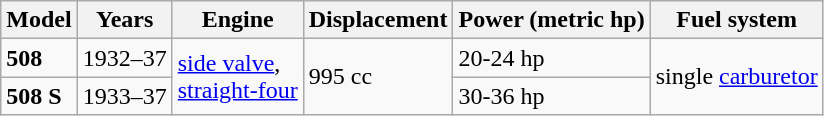<table class="wikitable">
<tr>
<th>Model</th>
<th>Years</th>
<th>Engine</th>
<th>Displacement</th>
<th>Power (metric hp)</th>
<th>Fuel system</th>
</tr>
<tr>
<td><strong>508</strong></td>
<td>1932–37</td>
<td rowspan="2"><a href='#'>side valve</a>,<br><a href='#'>straight-four</a></td>
<td rowspan="2">995 cc</td>
<td>20-24 hp</td>
<td rowspan="2">single <a href='#'>carburetor</a></td>
</tr>
<tr>
<td><strong>508 S</strong></td>
<td>1933–37</td>
<td>30-36 hp</td>
</tr>
</table>
